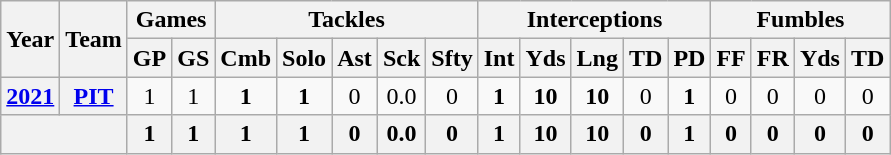<table class= "wikitable" style="text-align: center;">
<tr>
<th rowspan="2">Year</th>
<th rowspan="2">Team</th>
<th colspan="2">Games</th>
<th colspan="5">Tackles</th>
<th colspan="5">Interceptions</th>
<th colspan="4">Fumbles</th>
</tr>
<tr>
<th>GP</th>
<th>GS</th>
<th>Cmb</th>
<th>Solo</th>
<th>Ast</th>
<th>Sck</th>
<th>Sfty</th>
<th>Int</th>
<th>Yds</th>
<th>Lng</th>
<th>TD</th>
<th>PD</th>
<th>FF</th>
<th>FR</th>
<th>Yds</th>
<th>TD</th>
</tr>
<tr>
<th><a href='#'>2021</a></th>
<th><a href='#'>PIT</a></th>
<td>1</td>
<td>1</td>
<td><strong>1</strong></td>
<td><strong>1</strong></td>
<td>0</td>
<td>0.0</td>
<td>0</td>
<td><strong>1</strong></td>
<td><strong>10</strong></td>
<td><strong>10</strong></td>
<td>0</td>
<td><strong>1</strong></td>
<td>0</td>
<td>0</td>
<td>0</td>
<td>0</td>
</tr>
<tr>
<th colspan="2"></th>
<th>1</th>
<th>1</th>
<th>1</th>
<th>1</th>
<th>0</th>
<th>0.0</th>
<th>0</th>
<th>1</th>
<th>10</th>
<th>10</th>
<th>0</th>
<th>1</th>
<th>0</th>
<th>0</th>
<th>0</th>
<th>0</th>
</tr>
</table>
